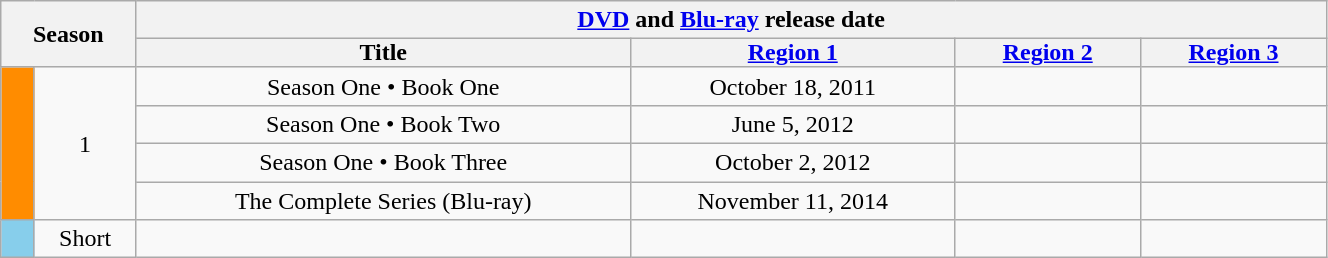<table class="wikitable"  style="text-align:center; width:70%;">
<tr>
<th style="padding:0 8px;" colspan="2" rowspan="2">Season</th>
<th colspan="6"><a href='#'>DVD</a> and <a href='#'>Blu-ray</a> release date</th>
</tr>
<tr>
<th style="padding:0 8px;">Title</th>
<th style="padding:0 8px;"><a href='#'>Region 1</a></th>
<th style="padding:0 8px;"><a href='#'>Region 2</a></th>
<th style="padding:0 8px;"><a href='#'>Region 3</a></th>
</tr>
<tr>
<td rowspan="4" width="15px" bgcolor="FF8C00"></td>
<td rowspan="4">1</td>
<td>Season One • Book One</td>
<td>October 18, 2011</td>
<td></td>
<td></td>
</tr>
<tr>
<td>Season One • Book Two</td>
<td>June 5, 2012</td>
<td></td>
<td></td>
</tr>
<tr>
<td>Season One • Book Three</td>
<td>October 2, 2012</td>
<td></td>
<td></td>
</tr>
<tr>
<td>The Complete Series (Blu-ray)</td>
<td>November 11, 2014</td>
<td></td>
<td></td>
</tr>
<tr>
<td width="15px" bgcolor="87CEEB"></td>
<td>Short</td>
<td></td>
<td></td>
<td></td>
<td></td>
</tr>
</table>
